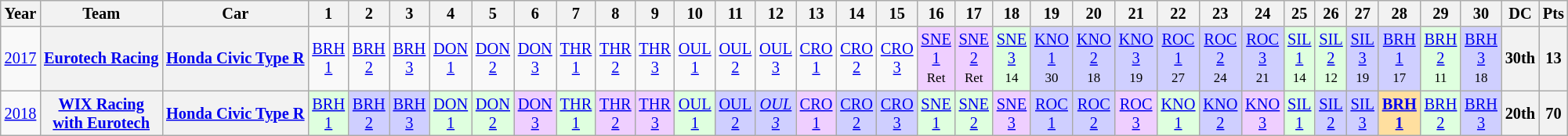<table class="wikitable" style="text-align:center; font-size:85%">
<tr>
<th>Year</th>
<th>Team</th>
<th>Car</th>
<th>1</th>
<th>2</th>
<th>3</th>
<th>4</th>
<th>5</th>
<th>6</th>
<th>7</th>
<th>8</th>
<th>9</th>
<th>10</th>
<th>11</th>
<th>12</th>
<th>13</th>
<th>14</th>
<th>15</th>
<th>16</th>
<th>17</th>
<th>18</th>
<th>19</th>
<th>20</th>
<th>21</th>
<th>22</th>
<th>23</th>
<th>24</th>
<th>25</th>
<th>26</th>
<th>27</th>
<th>28</th>
<th>29</th>
<th>30</th>
<th>DC</th>
<th>Pts</th>
</tr>
<tr>
<td><a href='#'>2017</a></td>
<th nowrap><a href='#'>Eurotech Racing</a></th>
<th nowrap><a href='#'>Honda Civic Type R</a></th>
<td><a href='#'>BRH<br>1</a></td>
<td><a href='#'>BRH<br>2</a></td>
<td><a href='#'>BRH<br>3</a></td>
<td><a href='#'>DON<br>1</a></td>
<td><a href='#'>DON<br>2</a></td>
<td><a href='#'>DON<br>3</a></td>
<td><a href='#'>THR<br>1</a></td>
<td><a href='#'>THR<br>2</a></td>
<td><a href='#'>THR<br>3</a></td>
<td><a href='#'>OUL<br>1</a></td>
<td><a href='#'>OUL<br>2</a></td>
<td><a href='#'>OUL<br>3</a></td>
<td><a href='#'>CRO<br>1</a></td>
<td><a href='#'>CRO<br>2</a></td>
<td><a href='#'>CRO<br>3</a></td>
<td style="background:#EFCFFF;"><a href='#'>SNE<br>1</a><br><small>Ret</small></td>
<td style="background:#EFCFFF;"><a href='#'>SNE<br>2</a><br><small>Ret</small></td>
<td style="background:#DFFFDF;"><a href='#'>SNE<br>3</a><br><small>14</small></td>
<td style="background:#CFCFFF;"><a href='#'>KNO<br>1</a><br><small>30</small></td>
<td style="background:#CFCFFF;"><a href='#'>KNO<br>2</a><br><small>18</small></td>
<td style="background:#CFCFFF;"><a href='#'>KNO<br>3</a><br><small>19</small></td>
<td style="background:#CFCFFF;"><a href='#'>ROC<br>1</a><br><small>27</small></td>
<td style="background:#CFCFFF;"><a href='#'>ROC<br>2</a><br><small>24</small></td>
<td style="background:#CFCFFF;"><a href='#'>ROC<br>3</a><br><small>21</small></td>
<td style="background:#DFFFDF;"><a href='#'>SIL<br>1</a><br><small>14</small></td>
<td style="background:#DFFFDF;"><a href='#'>SIL<br>2</a><br><small>12</small></td>
<td style="background:#CFCFFF;"><a href='#'>SIL<br>3</a><br><small>19</small></td>
<td style="background:#CFCFFF;"><a href='#'>BRH<br>1</a><br><small>17</small></td>
<td style="background:#DFFFDF;"><a href='#'>BRH<br>2</a><br><small>11</small></td>
<td style="background:#CFCFFF;"><a href='#'>BRH<br>3</a><br><small>18</small></td>
<th>30th</th>
<th>13</th>
</tr>
<tr>
<td><a href='#'>2018</a></td>
<th nowrap><a href='#'>WIX Racing<br>with Eurotech</a></th>
<th nowrap><a href='#'>Honda Civic Type R</a></th>
<td style="background:#DFFFDF;"><a href='#'>BRH<br>1</a><br></td>
<td style="background:#CFCFFF;"><a href='#'>BRH<br>2</a><br></td>
<td style="background:#CFCFFF;"><a href='#'>BRH<br>3</a><br></td>
<td style="background:#DFFFDF;"><a href='#'>DON<br>1</a><br></td>
<td style="background:#DFFFDF;"><a href='#'>DON<br>2</a><br></td>
<td style="background:#EFCFFF;"><a href='#'>DON<br>3</a><br></td>
<td style="background:#DFFFDF;"><a href='#'>THR<br>1</a><br></td>
<td style="background:#EFCFFF;"><a href='#'>THR<br>2</a><br></td>
<td style="background:#EFCFFF;"><a href='#'>THR<br>3</a><br></td>
<td style="background:#DFFFDF;"><a href='#'>OUL<br>1</a><br></td>
<td style="background:#CFCFFF;"><a href='#'>OUL<br>2</a><br></td>
<td style="background:#CFCFFF;"><em><a href='#'>OUL<br>3</a></em><br></td>
<td style="background:#EFCFFF;"><a href='#'>CRO<br>1</a><br></td>
<td style="background:#CFCFFF;"><a href='#'>CRO<br>2</a><br></td>
<td style="background:#CFCFFF;"><a href='#'>CRO<br>3</a><br></td>
<td style="background:#DFFFDF;"><a href='#'>SNE<br>1</a><br></td>
<td style="background:#DFFFDF;"><a href='#'>SNE<br>2</a><br></td>
<td style="background:#EFCFFF;"><a href='#'>SNE<br>3</a><br></td>
<td style="background:#CFCFFF;"><a href='#'>ROC<br>1</a><br></td>
<td style="background:#CFCFFF;"><a href='#'>ROC<br>2</a><br></td>
<td style="background:#EFCFFF;"><a href='#'>ROC<br>3</a><br></td>
<td style="background:#DFFFDF;"><a href='#'>KNO<br>1</a><br></td>
<td style="background:#CFCFFF;"><a href='#'>KNO<br>2</a><br></td>
<td style="background:#EFCFFF;"><a href='#'>KNO<br>3</a><br></td>
<td style="background:#DFFFDF;"><a href='#'>SIL<br>1</a><br></td>
<td style="background:#CFCFFF;"><a href='#'>SIL<br>2</a><br></td>
<td style="background:#CFCFFF;"><a href='#'>SIL<br>3</a><br></td>
<td style="background:#FFDF9F;"><strong><a href='#'>BRH<br>1</a></strong><br></td>
<td style="background:#DFFFDF;"><a href='#'>BRH<br>2</a><br></td>
<td style="background:#CFCFFF;"><a href='#'>BRH<br>3</a><br></td>
<th>20th</th>
<th>70</th>
</tr>
</table>
